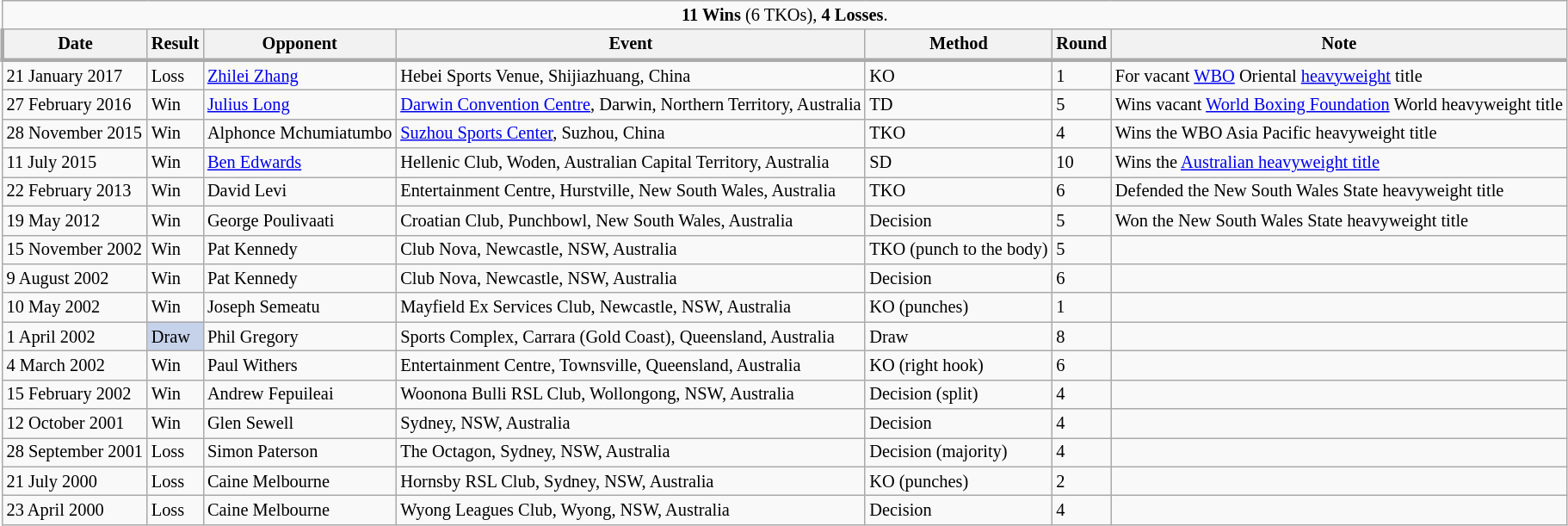<table class="wikitable" style="margin:0.5em auto; font-size:85%">
<tr>
<td style="text-align: center" colspan=8><strong>11 Wins</strong> (6 TKOs), <strong>4 Losses</strong>.</td>
</tr>
<tr style="border-style: none none solid solid; background: #f0f0f0">
<th>Date</th>
<th>Result</th>
<th>Opponent</th>
<th>Event</th>
<th>Method</th>
<th>Round</th>
<th>Note</th>
</tr>
<tr>
<td>21 January 2017</td>
<td>Loss</td>
<td> <a href='#'>Zhilei Zhang</a></td>
<td>Hebei Sports Venue, Shijiazhuang, China</td>
<td>KO</td>
<td>1</td>
<td>For vacant <a href='#'>WBO</a> Oriental <a href='#'>heavyweight</a> title</td>
</tr>
<tr>
<td>27 February 2016</td>
<td>Win</td>
<td> <a href='#'>Julius Long</a></td>
<td><a href='#'>Darwin Convention Centre</a>, Darwin, Northern Territory, Australia</td>
<td>TD</td>
<td>5</td>
<td>Wins vacant <a href='#'>World Boxing Foundation</a> World heavyweight title</td>
</tr>
<tr>
<td>28 November 2015</td>
<td>Win</td>
<td> Alphonce Mchumiatumbo</td>
<td><a href='#'>Suzhou Sports Center</a>, Suzhou, China</td>
<td>TKO</td>
<td>4</td>
<td>Wins the WBO Asia Pacific heavyweight title</td>
</tr>
<tr>
<td>11 July 2015</td>
<td>Win</td>
<td> <a href='#'>Ben Edwards</a></td>
<td>Hellenic Club, Woden, Australian Capital Territory, Australia</td>
<td>SD</td>
<td>10</td>
<td>Wins the <a href='#'>Australian heavyweight title</a></td>
</tr>
<tr>
<td>22 February 2013</td>
<td>Win</td>
<td> David Levi</td>
<td>Entertainment Centre, Hurstville, New South Wales, Australia</td>
<td>TKO</td>
<td>6</td>
<td>Defended the New South Wales State heavyweight title</td>
</tr>
<tr>
<td>19 May 2012</td>
<td>Win</td>
<td> George Poulivaati</td>
<td>Croatian Club, Punchbowl, New South Wales, Australia</td>
<td>Decision</td>
<td>5</td>
<td>Won the New South Wales State heavyweight title</td>
</tr>
<tr>
<td>15 November 2002</td>
<td>Win</td>
<td> Pat Kennedy</td>
<td>Club Nova, Newcastle, NSW, Australia</td>
<td>TKO (punch to the body)</td>
<td>5</td>
<td></td>
</tr>
<tr>
<td>9 August 2002</td>
<td>Win</td>
<td> Pat Kennedy</td>
<td>Club Nova, Newcastle, NSW, Australia</td>
<td>Decision</td>
<td>6</td>
<td></td>
</tr>
<tr>
<td>10 May 2002</td>
<td>Win</td>
<td> Joseph Semeatu</td>
<td>Mayfield Ex Services Club, Newcastle, NSW, Australia</td>
<td>KO (punches)</td>
<td>1</td>
<td></td>
</tr>
<tr>
<td>1 April 2002</td>
<td style="background: #c5d2ea">Draw</td>
<td> Phil Gregory</td>
<td>Sports Complex, Carrara (Gold Coast), Queensland, Australia</td>
<td>Draw</td>
<td>8</td>
<td></td>
</tr>
<tr>
<td>4 March 2002</td>
<td>Win</td>
<td> Paul Withers</td>
<td>Entertainment Centre, Townsville, Queensland, Australia</td>
<td>KO (right hook)</td>
<td>6</td>
<td></td>
</tr>
<tr>
<td>15 February 2002</td>
<td>Win</td>
<td> Andrew Fepuileai</td>
<td>Woonona Bulli RSL Club, Wollongong, NSW, Australia</td>
<td>Decision (split)</td>
<td>4</td>
<td></td>
</tr>
<tr>
<td>12 October 2001</td>
<td>Win</td>
<td> Glen Sewell</td>
<td>Sydney, NSW, Australia</td>
<td>Decision</td>
<td>4</td>
<td></td>
</tr>
<tr>
<td>28 September 2001</td>
<td>Loss</td>
<td> Simon Paterson</td>
<td>The Octagon, Sydney, NSW, Australia</td>
<td>Decision (majority)</td>
<td>4</td>
<td></td>
</tr>
<tr>
<td>21 July 2000</td>
<td>Loss</td>
<td> Caine Melbourne</td>
<td>Hornsby RSL Club, Sydney, NSW, Australia</td>
<td>KO (punches)</td>
<td>2</td>
<td></td>
</tr>
<tr>
<td>23 April 2000</td>
<td>Loss</td>
<td> Caine Melbourne</td>
<td>Wyong Leagues Club, Wyong, NSW, Australia</td>
<td>Decision</td>
<td>4</td>
</tr>
</table>
